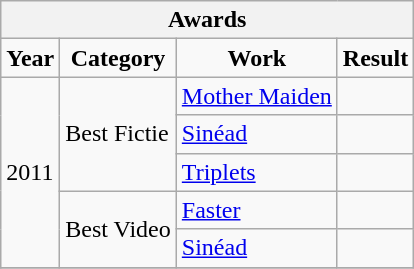<table class="wikitable">
<tr style="text-align:center;">
<th colspan=5>Awards</th>
</tr>
<tr style="text-align:center;">
<td><strong>Year</strong></td>
<td><strong>Category</strong></td>
<td><strong>Work</strong></td>
<td><strong>Result</strong></td>
</tr>
<tr>
<td rowspan="5">2011</td>
<td rowspan="3">Best Fictie</td>
<td><a href='#'>Mother Maiden</a></td>
<td></td>
</tr>
<tr>
<td><a href='#'>Sinéad</a></td>
<td></td>
</tr>
<tr>
<td><a href='#'>Triplets</a></td>
<td></td>
</tr>
<tr>
<td rowspan="2">Best Video</td>
<td><a href='#'>Faster</a></td>
<td></td>
</tr>
<tr>
<td><a href='#'>Sinéad</a></td>
<td></td>
</tr>
<tr>
</tr>
</table>
